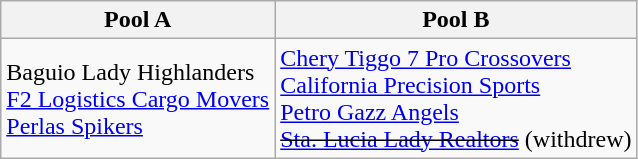<table class="wikitable">
<tr>
<th>Pool A</th>
<th>Pool B</th>
</tr>
<tr>
<td>Baguio Lady Highlanders<br><a href='#'>F2 Logistics Cargo Movers</a><br><a href='#'>Perlas Spikers</a></td>
<td><a href='#'>Chery Tiggo 7 Pro Crossovers</a><br><a href='#'>California Precision Sports</a><br><a href='#'>Petro Gazz Angels</a><br><s><a href='#'>Sta. Lucia Lady Realtors</a></s> (withdrew)</td>
</tr>
</table>
